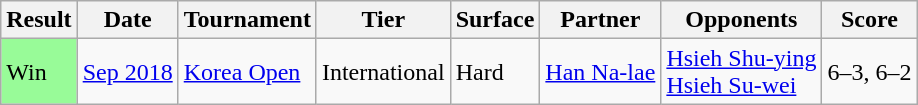<table class="sortable wikitable">
<tr>
<th>Result</th>
<th>Date</th>
<th>Tournament</th>
<th>Tier</th>
<th>Surface</th>
<th>Partner</th>
<th>Opponents</th>
<th class="unsortable">Score</th>
</tr>
<tr>
<td style="background:#98fb98;">Win</td>
<td><a href='#'>Sep 2018</a></td>
<td><a href='#'>Korea Open</a></td>
<td>International</td>
<td>Hard</td>
<td> <a href='#'>Han Na-lae</a></td>
<td> <a href='#'>Hsieh Shu-ying</a> <br>  <a href='#'>Hsieh Su-wei</a></td>
<td>6–3, 6–2</td>
</tr>
</table>
